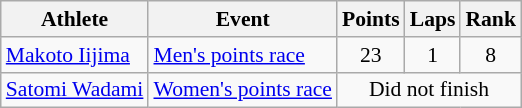<table class=wikitable style="font-size:90%">
<tr>
<th>Athlete</th>
<th>Event</th>
<th>Points</th>
<th>Laps</th>
<th>Rank</th>
</tr>
<tr align=center>
<td align=left><a href='#'>Makoto Iijima</a></td>
<td align=left><a href='#'>Men's points race</a></td>
<td>23</td>
<td>1</td>
<td>8</td>
</tr>
<tr align=center>
<td align=left><a href='#'>Satomi Wadami</a></td>
<td align=left><a href='#'>Women's points race</a></td>
<td colspan=3>Did not finish</td>
</tr>
</table>
